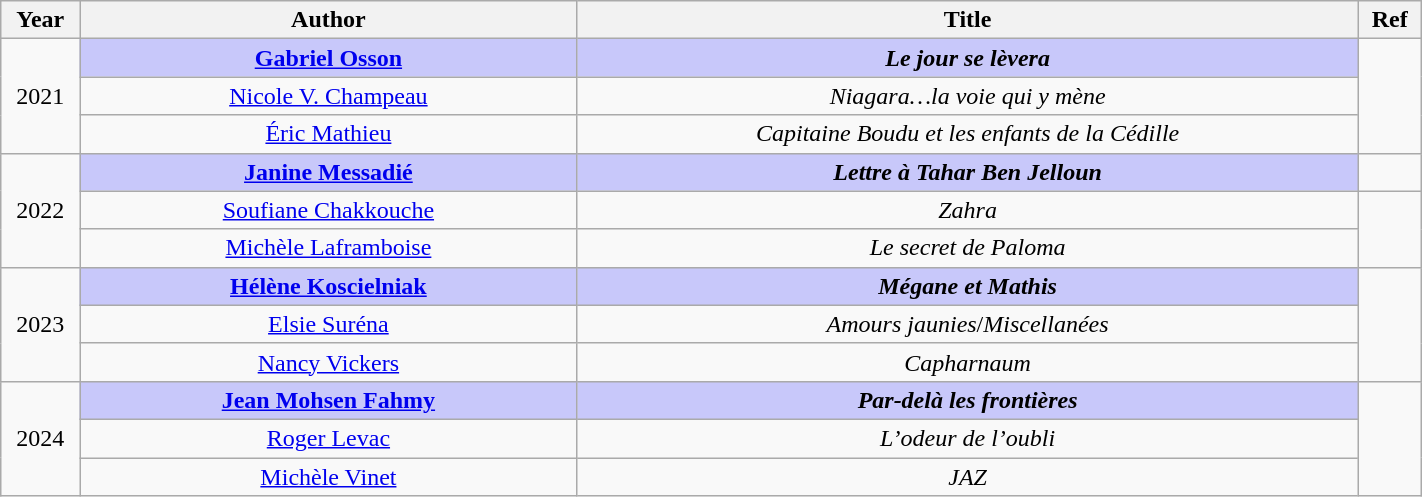<table class="wikitable" width="75%">
<tr>
<th>Year</th>
<th width="35%">Author</th>
<th width="55%">Title</th>
<th>Ref</th>
</tr>
<tr>
<td align="center" rowspan="3">2021</td>
<td align="center" style="background:#C8C8FA"><strong><a href='#'>Gabriel Osson</a></strong></td>
<td align="center" style="background:#C8C8FA"><strong><em>Le jour se lèvera</em></strong></td>
<td align="center" rowspan=3></td>
</tr>
<tr>
<td align="center"><a href='#'>Nicole V. Champeau</a></td>
<td align="center"><em>Niagara…la voie qui y mène</em></td>
</tr>
<tr>
<td align="center"><a href='#'>Éric Mathieu</a></td>
<td align="center"><em>Capitaine Boudu et les enfants de la Cédille</em></td>
</tr>
<tr>
<td align="center" rowspan="3">2022</td>
<td align="center" style="background:#C8C8FA"><strong><a href='#'>Janine Messadié</a></strong></td>
<td align="center" style="background:#C8C8FA"><strong><em>Lettre à Tahar Ben Jelloun</em></strong></td>
<td align="center"></td>
</tr>
<tr>
<td align="center"><a href='#'>Soufiane Chakkouche</a></td>
<td align="center"><em>Zahra</em></td>
<td align="center" rowspan=2></td>
</tr>
<tr>
<td align="center"><a href='#'>Michèle Laframboise</a></td>
<td align="center"><em>Le secret de Paloma</em></td>
</tr>
<tr>
<td align="center" rowspan="3">2023</td>
<td align="center" style="background:#C8C8FA"><strong><a href='#'>Hélène Koscielniak</a></strong></td>
<td align="center" style="background:#C8C8FA"><strong><em>Mégane et Mathis</em></strong></td>
<td align="center" rowspan=3></td>
</tr>
<tr>
<td align="center"><a href='#'>Elsie Suréna</a></td>
<td align="center"><em>Amours jaunies</em>/<em>Miscellanées</em></td>
</tr>
<tr>
<td align="center"><a href='#'>Nancy Vickers</a></td>
<td align="center"><em>Capharnaum</em></td>
</tr>
<tr>
<td align="center" rowspan="3">2024</td>
<td align="center" style="background:#C8C8FA"><strong><a href='#'>Jean Mohsen Fahmy</a></strong></td>
<td align="center" style="background:#C8C8FA"><strong><em>Par-delà les frontières</em></strong></td>
<td align="center" rowspan=3></td>
</tr>
<tr>
<td align="center"><a href='#'>Roger Levac</a></td>
<td align="center"><em>L’odeur de l’oubli</em></td>
</tr>
<tr>
<td align="center"><a href='#'>Michèle Vinet</a></td>
<td align="center"><em>JAZ</em></td>
</tr>
</table>
